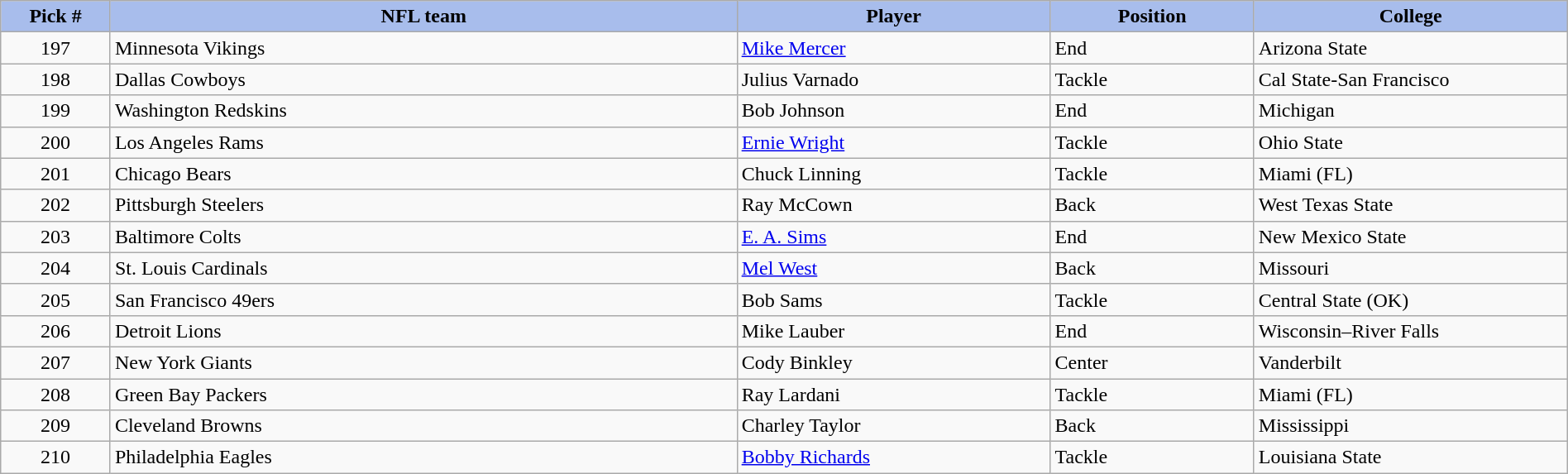<table class="wikitable sortable sortable" style="width: 100%">
<tr>
<th style="background:#A8BDEC;" width=7%>Pick #</th>
<th width=40% style="background:#A8BDEC;">NFL team</th>
<th width=20% style="background:#A8BDEC;">Player</th>
<th width=13% style="background:#A8BDEC;">Position</th>
<th style="background:#A8BDEC;">College</th>
</tr>
<tr>
<td align=center>197</td>
<td>Minnesota Vikings</td>
<td><a href='#'>Mike Mercer</a></td>
<td>End</td>
<td>Arizona State</td>
</tr>
<tr>
<td align=center>198</td>
<td>Dallas Cowboys</td>
<td>Julius Varnado</td>
<td>Tackle</td>
<td>Cal State-San Francisco</td>
</tr>
<tr>
<td align=center>199</td>
<td>Washington Redskins</td>
<td>Bob Johnson</td>
<td>End</td>
<td>Michigan</td>
</tr>
<tr>
<td align=center>200</td>
<td>Los Angeles Rams</td>
<td><a href='#'>Ernie Wright</a></td>
<td>Tackle</td>
<td>Ohio State</td>
</tr>
<tr>
<td align=center>201</td>
<td>Chicago Bears</td>
<td>Chuck Linning</td>
<td>Tackle</td>
<td>Miami (FL)</td>
</tr>
<tr>
<td align=center>202</td>
<td>Pittsburgh Steelers</td>
<td>Ray McCown</td>
<td>Back</td>
<td>West Texas State</td>
</tr>
<tr>
<td align=center>203</td>
<td>Baltimore Colts</td>
<td><a href='#'>E. A. Sims</a></td>
<td>End</td>
<td>New Mexico State</td>
</tr>
<tr>
<td align=center>204</td>
<td>St. Louis Cardinals</td>
<td><a href='#'>Mel West</a></td>
<td>Back</td>
<td>Missouri</td>
</tr>
<tr>
<td align=center>205</td>
<td>San Francisco 49ers</td>
<td>Bob Sams</td>
<td>Tackle</td>
<td>Central State (OK)</td>
</tr>
<tr>
<td align=center>206</td>
<td>Detroit Lions</td>
<td>Mike Lauber</td>
<td>End</td>
<td>Wisconsin–River Falls</td>
</tr>
<tr>
<td align=center>207</td>
<td>New York Giants</td>
<td>Cody Binkley</td>
<td>Center</td>
<td>Vanderbilt</td>
</tr>
<tr>
<td align=center>208</td>
<td>Green Bay Packers</td>
<td>Ray Lardani</td>
<td>Tackle</td>
<td>Miami (FL)</td>
</tr>
<tr>
<td align=center>209</td>
<td>Cleveland Browns</td>
<td>Charley Taylor</td>
<td>Back</td>
<td>Mississippi</td>
</tr>
<tr>
<td align=center>210</td>
<td>Philadelphia Eagles</td>
<td><a href='#'>Bobby Richards</a></td>
<td>Tackle</td>
<td>Louisiana State</td>
</tr>
</table>
